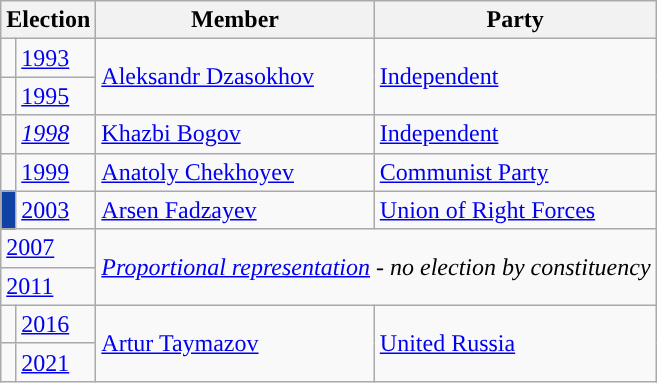<table class="wikitable">
<tr>
<th colspan="2">Election</th>
<th>Member</th>
<th>Party</th>
</tr>
<tr>
<td style="background-color:"></td>
<td><a href='#'>1993</a></td>
<td rowspan=2><a href='#'>Aleksandr Dzasokhov</a></td>
<td rowspan=2><a href='#'>Independent</a></td>
</tr>
<tr>
<td style="background-color:"></td>
<td><a href='#'>1995</a></td>
</tr>
<tr>
<td style="background-color:"></td>
<td><em><a href='#'>1998</a></em></td>
<td><a href='#'>Khazbi Bogov</a></td>
<td><a href='#'>Independent</a></td>
</tr>
<tr>
<td style="background-color:"></td>
<td><a href='#'>1999</a></td>
<td><a href='#'>Anatoly Chekhoyev</a></td>
<td><a href='#'>Communist Party</a></td>
</tr>
<tr>
<td style="background-color:#1042A5"></td>
<td><a href='#'>2003</a></td>
<td><a href='#'>Arsen Fadzayev</a></td>
<td><a href='#'>Union of Right Forces</a></td>
</tr>
<tr>
<td colspan=2><a href='#'>2007</a></td>
<td colspan=2 rowspan=2><em><a href='#'>Proportional representation</a> - no election by constituency</em></td>
</tr>
<tr>
<td colspan=2><a href='#'>2011</a></td>
</tr>
<tr>
<td style="background-color: "></td>
<td><a href='#'>2016</a></td>
<td rowspan=2><a href='#'>Artur Taymazov</a></td>
<td rowspan=2><a href='#'>United Russia</a></td>
</tr>
<tr>
<td style="background-color: "></td>
<td><a href='#'>2021</a></td>
</tr>
</table>
